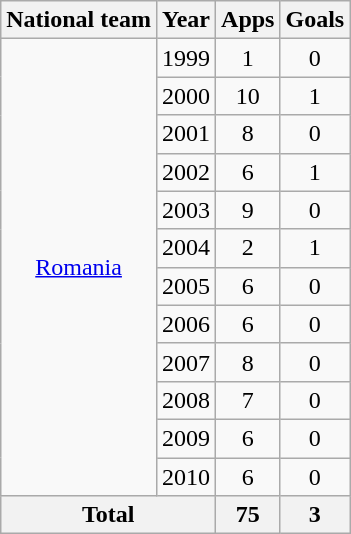<table class="wikitable" style="text-align:center">
<tr>
<th>National team</th>
<th>Year</th>
<th>Apps</th>
<th>Goals</th>
</tr>
<tr>
<td rowspan="12"><a href='#'>Romania</a></td>
<td>1999</td>
<td>1</td>
<td>0</td>
</tr>
<tr>
<td>2000</td>
<td>10</td>
<td>1</td>
</tr>
<tr>
<td>2001</td>
<td>8</td>
<td>0</td>
</tr>
<tr>
<td>2002</td>
<td>6</td>
<td>1</td>
</tr>
<tr>
<td>2003</td>
<td>9</td>
<td>0</td>
</tr>
<tr>
<td>2004</td>
<td>2</td>
<td>1</td>
</tr>
<tr>
<td>2005</td>
<td>6</td>
<td>0</td>
</tr>
<tr>
<td>2006</td>
<td>6</td>
<td>0</td>
</tr>
<tr>
<td>2007</td>
<td>8</td>
<td>0</td>
</tr>
<tr>
<td>2008</td>
<td>7</td>
<td>0</td>
</tr>
<tr>
<td>2009</td>
<td>6</td>
<td>0</td>
</tr>
<tr>
<td>2010</td>
<td>6</td>
<td>0</td>
</tr>
<tr>
<th colspan="2">Total</th>
<th>75</th>
<th>3</th>
</tr>
</table>
